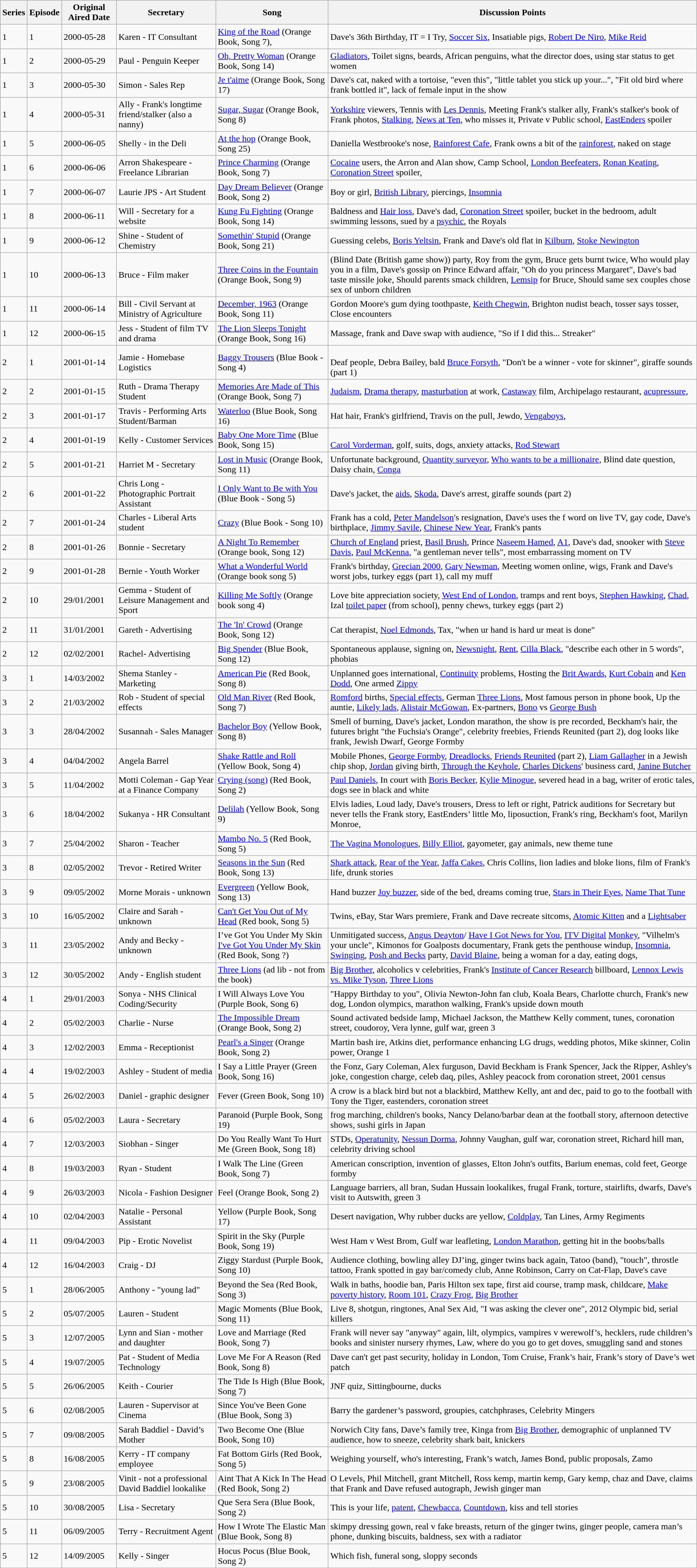<table class="wikitable">
<tr>
<th>Series</th>
<th>Episode</th>
<th>Original Aired Date</th>
<th>Secretary</th>
<th>Song</th>
<th>Discussion Points</th>
</tr>
<tr>
<td>1</td>
<td>1</td>
<td>2000-05-28</td>
<td>Karen - IT Consultant</td>
<td><a href='#'>King of the Road</a> (Orange Book, Song 7),</td>
<td>Dave's 36th Birthday, IT = I Try, <a href='#'>Soccer Six</a>, Insatiable pigs, <a href='#'>Robert De Niro</a>, <a href='#'>Mike Reid</a></td>
</tr>
<tr>
<td>1</td>
<td>2</td>
<td>2000-05-29</td>
<td>Paul - Penguin Keeper</td>
<td><a href='#'>Oh, Pretty Woman</a> (Orange Book, Song 14)</td>
<td><a href='#'>Gladiators</a>, Toilet signs, beards, African penguins, what the director does, using star status to get women</td>
</tr>
<tr>
<td>1</td>
<td>3</td>
<td>2000-05-30</td>
<td>Simon - Sales Rep</td>
<td><a href='#'>Je t'aime</a> (Orange Book, Song 17)</td>
<td>Dave's cat, naked with a tortoise, "even this", "little tablet you stick up your...", "Fit old bird where frank bottled it", lack of female input in the show</td>
</tr>
<tr>
<td>1</td>
<td>4</td>
<td>2000-05-31</td>
<td>Ally - Frank's longtime friend/stalker (also a nanny)</td>
<td><a href='#'>Sugar, Sugar</a> (Orange Book, Song 8)</td>
<td><a href='#'>Yorkshire</a> viewers, Tennis with <a href='#'>Les Dennis</a>, Meeting Frank's stalker ally, Frank's stalker's book of Frank photos, <a href='#'>Stalking</a>, <a href='#'>News at Ten</a>, who misses it, Private v Public school, <a href='#'>EastEnders</a> spoiler</td>
</tr>
<tr>
<td>1</td>
<td>5</td>
<td>2000-06-05</td>
<td>Shelly - in the Deli</td>
<td><a href='#'>At the hop</a> (Orange Book, Song 25)</td>
<td>Daniella Westbrooke's nose, <a href='#'>Rainforest Cafe</a>, Frank owns a bit of the <a href='#'>rainforest</a>, naked on stage</td>
</tr>
<tr>
<td>1</td>
<td>6</td>
<td>2000-06-06</td>
<td>Arron Shakespeare - Freelance Librarian</td>
<td><a href='#'>Prince Charming</a> (Orange Book, Song 7)</td>
<td><a href='#'>Cocaine</a> users, the Arron and Alan show, Camp School, <a href='#'>London Beefeaters</a>, <a href='#'>Ronan Keating</a>, <a href='#'>Coronation Street</a> spoiler,</td>
</tr>
<tr>
<td>1</td>
<td>7</td>
<td>2000-06-07</td>
<td>Laurie JPS - Art Student</td>
<td><a href='#'>Day Dream Believer</a> (Orange Book, Song 2)</td>
<td>Boy or girl, <a href='#'>British Library</a>, piercings, <a href='#'>Insomnia</a></td>
</tr>
<tr>
<td>1</td>
<td>8</td>
<td>2000-06-11</td>
<td>Will - Secretary for a website</td>
<td><a href='#'>Kung Fu Fighting</a> (Orange Book, Song 14)</td>
<td>Baldness and <a href='#'>Hair loss</a>, Dave's dad, <a href='#'>Coronation Street</a> spoiler, bucket in the bedroom, adult swimming lessons, sued by a <a href='#'>psychic</a>, the Royals</td>
</tr>
<tr>
<td>1</td>
<td>9</td>
<td>2000-06-12</td>
<td>Shine - Student of Chemistry</td>
<td><a href='#'>Somethin' Stupid</a> (Orange Book, Song 21)</td>
<td>Guessing celebs, <a href='#'>Boris Yeltsin</a>, Frank and Dave's old flat in <a href='#'>Kilburn</a>, <a href='#'>Stoke Newington</a></td>
</tr>
<tr>
<td>1</td>
<td>10</td>
<td>2000-06-13</td>
<td>Bruce - Film maker</td>
<td><a href='#'>Three Coins in the Fountain</a> (Orange Book, Song 9)</td>
<td>(Blind Date (British game show)) party, Roy from the gym, Bruce gets burnt twice, Who would play you in a film, Dave's gossip on Prince Edward affair, "Oh do you princess Margaret", Dave's bad taste missile joke, Should parents smack children, <a href='#'>Lemsip</a> for Bruce, Should same sex couples chose sex of unborn children</td>
</tr>
<tr>
<td>1</td>
<td>11</td>
<td>2000-06-14</td>
<td>Bill - Civil Servant at Ministry of Agriculture</td>
<td><a href='#'>December, 1963</a> (Orange Book, Song 11)</td>
<td>Gordon Moore's gum dying toothpaste, <a href='#'>Keith Chegwin</a>, Brighton nudist beach, tosser says tosser, Close encounters</td>
</tr>
<tr>
<td>1</td>
<td>12</td>
<td>2000-06-15</td>
<td>Jess - Student of film TV and drama</td>
<td><a href='#'>The Lion Sleeps Tonight</a> (Orange Book, Song 16)</td>
<td>Massage, frank and Dave swap with audience, "So if I did this... Streaker"</td>
</tr>
<tr>
<td>2</td>
<td>1</td>
<td>2001-01-14</td>
<td>Jamie - Homebase Logistics</td>
<td><a href='#'>Baggy Trousers</a> (Blue Book - Song 4)</td>
<td><br>Deaf people, Debra Bailey, bald <a href='#'>Bruce Forsyth</a>, "Don't be a winner - vote for skinner", giraffe sounds (part 1)</td>
</tr>
<tr>
<td>2</td>
<td>2</td>
<td>2001-01-15</td>
<td>Ruth - Drama Therapy Student</td>
<td><a href='#'>Memories Are Made of This</a> (Orange Book, Song 7)</td>
<td><a href='#'>Judaism</a>, <a href='#'>Drama therapy</a>, <a href='#'>masturbation</a> at work, <a href='#'>Castaway</a> film, Archipelago restaurant, <a href='#'>acupressure</a>,</td>
</tr>
<tr>
<td>2</td>
<td>3</td>
<td>2001-01-17</td>
<td>Travis - Performing Arts Student/Barman</td>
<td><a href='#'>Waterloo</a> (Blue Book, Song 16)</td>
<td>Hat hair, Frank's girlfriend, Travis on the pull, Jewdo, <a href='#'>Vengaboys</a>,</td>
</tr>
<tr>
<td>2</td>
<td>4</td>
<td>2001-01-19</td>
<td>Kelly - Customer Services</td>
<td><a href='#'>Baby One More Time</a> (Blue Book, Song 15)</td>
<td><br><a href='#'>Carol Vorderman</a>, golf, suits, dogs, anxiety attacks, <a href='#'>Rod Stewart</a></td>
</tr>
<tr>
<td>2</td>
<td>5</td>
<td>2001-01-21</td>
<td>Harriet M - Secretary</td>
<td><a href='#'>Lost in Music</a> (Orange Book, Song 11)</td>
<td>Unfortunate background, <a href='#'>Quantity surveyor</a>, <a href='#'>Who wants to be a millionaire</a>, Blind date question, Daisy chain, <a href='#'>Conga</a></td>
</tr>
<tr>
<td>2</td>
<td>6</td>
<td>2001-01-22</td>
<td>Chris Long - Photographic Portrait Assistant</td>
<td><a href='#'>I Only Want to Be with You</a> (Blue Book - Song 5)</td>
<td>Dave's jacket, the <a href='#'>aids</a>, <a href='#'>Skoda</a>, Dave's arrest, giraffe sounds (part 2)</td>
</tr>
<tr>
<td>2</td>
<td>7</td>
<td>2001-01-24</td>
<td>Charles - Liberal Arts student</td>
<td><a href='#'>Crazy</a> (Blue Book - Song 10)</td>
<td>Frank has a cold, <a href='#'>Peter Mandelson</a>'s resignation, Dave's uses the f word on live TV, gay code, Dave's birthplace, <a href='#'>Jimmy Savile</a>, <a href='#'>Chinese New Year</a>, Frank's pants</td>
</tr>
<tr>
<td>2</td>
<td>8</td>
<td>2001-01-26</td>
<td>Bonnie - Secretary</td>
<td><a href='#'>A Night To Remember</a> (Orange book, Song 12)</td>
<td><a href='#'>Church of England</a> priest, <a href='#'>Basil Brush</a>, Prince <a href='#'>Naseem Hamed</a>, <a href='#'>A1</a>, Dave's dad, snooker with <a href='#'>Steve Davis</a>, <a href='#'>Paul McKenna</a>, "a gentleman never tells", most embarrassing moment on TV</td>
</tr>
<tr>
<td>2</td>
<td>9</td>
<td>2001-01-28</td>
<td>Bernie - Youth Worker</td>
<td><a href='#'>What a Wonderful World</a> (Orange book song 5)</td>
<td>Frank's birthday, <a href='#'>Grecian 2000</a>, <a href='#'>Gary Newman</a>, Meeting women online, wigs, Frank and Dave's worst jobs, turkey eggs (part 1), call my muff</td>
</tr>
<tr>
<td>2</td>
<td>10</td>
<td>29/01/2001</td>
<td>Gemma - Student of Leisure Management and Sport</td>
<td><a href='#'>Killing Me Softly</a> (Orange book song 4)</td>
<td>Love bite appreciation society, <a href='#'>West End of London</a>, tramps and rent boys, <a href='#'>Stephen Hawking</a>, <a href='#'>Chad</a>, Izal <a href='#'>toilet paper</a> (from school), penny chews, turkey eggs (part 2)</td>
</tr>
<tr>
<td>2</td>
<td>11</td>
<td>31/01/2001</td>
<td>Gareth - Advertising</td>
<td><a href='#'>The 'In' Crowd</a> (Orange Book, Song 12)</td>
<td>Cat therapist, <a href='#'>Noel Edmonds</a>, Tax, "when ur hand is hard ur meat is done"</td>
</tr>
<tr>
<td>2</td>
<td>12</td>
<td>02/02/2001</td>
<td>Rachel- Advertising</td>
<td><a href='#'>Big Spender</a> (Blue Book, Song 12)</td>
<td>Spontaneous applause, signing on, <a href='#'>Newsnight</a>, <a href='#'>Rent</a>, <a href='#'>Cilla Black</a>, "describe each other in 5 words", phobias</td>
</tr>
<tr>
<td>3</td>
<td>1</td>
<td>14/03/2002</td>
<td>Shema Stanley - Marketing</td>
<td><a href='#'>American Pie</a> (Red Book, Song 8)</td>
<td>Unplanned goes international, <a href='#'>Continuity</a> problems, Hosting the <a href='#'>Brit Awards</a>, <a href='#'>Kurt Cobain</a> and <a href='#'>Ken Dodd</a>, One armed <a href='#'>Zippy</a></td>
</tr>
<tr>
<td>3</td>
<td>2</td>
<td>21/03/2002</td>
<td>Rob - Student of special effects</td>
<td><a href='#'>Old Man River</a> (Red Book, Song 7)</td>
<td><a href='#'>Romford</a> births, <a href='#'>Special effects</a>, German <a href='#'>Three Lions</a>, Most famous person in phone book, Up the auntie, <a href='#'>Likely lads</a>, <a href='#'>Alistair McGowan</a>, Ex-partners, <a href='#'>Bono</a> vs <a href='#'>George Bush</a></td>
</tr>
<tr>
<td>3</td>
<td>3</td>
<td>28/04/2002</td>
<td>Susannah - Sales Manager</td>
<td><a href='#'>Bachelor Boy</a> (Yellow Book, Song 8)</td>
<td>Smell of burning, Dave's jacket, London marathon, the show is pre recorded, Beckham's hair, the futures bright "the Fuchsia's Orange", celebrity freebies, Friends Reunited (part 2), dog looks like frank, Jewish Dwarf, George Formby</td>
</tr>
<tr>
<td>3</td>
<td>4</td>
<td>04/04/2002</td>
<td>Angela Barrel</td>
<td><a href='#'>Shake Rattle and Roll</a> (Yellow Book, Song 4)</td>
<td>Mobile Phones, <a href='#'>George Formby</a>, <a href='#'>Dreadlocks</a>, <a href='#'>Friends Reunited</a> (part 2), <a href='#'>Liam Gallagher</a> in a Jewish chip shop, <a href='#'>Jordan</a> giving birth, <a href='#'>Through the Keyhole</a>, <a href='#'>Charles Dickens</a>' business card, <a href='#'>Janine Butcher</a></td>
</tr>
<tr>
<td>3</td>
<td>5</td>
<td>11/04/2002</td>
<td>Motti Coleman - Gap Year at a Finance Company</td>
<td><a href='#'>Crying (song)</a> (Red Book, Song 2)</td>
<td><a href='#'>Paul Daniels</a>, In court with <a href='#'>Boris Becker</a>, <a href='#'>Kylie Minogue</a>, severed head in a bag, writer of erotic tales, dogs see in black and white</td>
</tr>
<tr>
<td>3</td>
<td>6</td>
<td>18/04/2002</td>
<td>Sukanya - HR Consultant</td>
<td><a href='#'>Delilah</a> (Yellow Book, Song 9)</td>
<td>Elvis ladies, Loud lady, Dave's trousers, Dress to left or right, Patrick auditions for Secretary but never tells the Frank story, EastEnders’ little Mo, liposuction, Frank's ring, Beckham's foot, Marilyn Monroe,</td>
</tr>
<tr>
<td>3</td>
<td>7</td>
<td>25/04/2002</td>
<td>Sharon - Teacher</td>
<td><a href='#'>Mambo No. 5</a> (Red Book, Song 5)</td>
<td><a href='#'>The Vagina Monologues</a>, <a href='#'>Billy Elliot</a>, gayometer, gay animals, new theme tune</td>
</tr>
<tr>
<td>3</td>
<td>8</td>
<td>02/05/2002</td>
<td>Trevor - Retired Writer</td>
<td><a href='#'>Seasons in the Sun</a> (Red Book, Song 13)</td>
<td><a href='#'>Shark attack</a>, <a href='#'>Rear of the Year</a>, <a href='#'>Jaffa Cakes</a>, Chris Collins, lion ladies and bloke lions, film of Frank's life, drunk stories</td>
</tr>
<tr>
<td>3</td>
<td>9</td>
<td>09/05/2002</td>
<td>Morne Morais - unknown</td>
<td><a href='#'>Evergreen</a>  (Yellow Book, Song 13)</td>
<td>Hand buzzer  <a href='#'>Joy buzzer</a>, side of the bed, dreams coming true, <a href='#'>Stars in Their Eyes</a>, <a href='#'>Name That Tune</a></td>
</tr>
<tr>
<td>3</td>
<td>10</td>
<td>16/05/2002</td>
<td>Claire and Sarah - unknown</td>
<td><a href='#'>Can't Get You Out of My Head</a> (Red book, Song 5)</td>
<td>Twins, eBay, Star Wars premiere, Frank and Dave recreate sitcoms, <a href='#'>Atomic Kitten</a> and a <a href='#'>Lightsaber</a></td>
</tr>
<tr>
<td>3</td>
<td>11</td>
<td>23/05/2002</td>
<td>Andy and Becky - unknown</td>
<td>I’ve Got You Under My Skin <a href='#'>I've Got You Under My Skin</a> (Red Book, Song ?)</td>
<td>Unmitigated success, <a href='#'>Angus Deayton</a>/ <a href='#'>Have I Got News for You</a>, <a href='#'>ITV Digital</a>  <a href='#'>Monkey</a>, "Vilhelm's your uncle", Kimonos for Goalposts documentary, Frank gets the penthouse windup, <a href='#'>Insomnia</a>,   <a href='#'>Swinging</a>,  <a href='#'>Posh and Becks</a>  party, <a href='#'>David Blaine</a>, being a woman for a day, eating dogs,</td>
</tr>
<tr>
<td>3</td>
<td>12</td>
<td>30/05/2002</td>
<td>Andy - English student</td>
<td><a href='#'>Three Lions</a> (ad lib - not from the book)</td>
<td><a href='#'>Big Brother</a>, alcoholics v celebrities, Frank's <a href='#'>Institute of Cancer Research</a>  billboard, <a href='#'>Lennox Lewis vs. Mike Tyson</a>, <a href='#'>Three Lions</a></td>
</tr>
<tr>
<td>4</td>
<td>1</td>
<td>29/01/2003</td>
<td>Sonya - NHS Clinical Coding/Security</td>
<td>I Will Always Love You (Purple Book, Song 6)</td>
<td>"Happy Birthday to you", Olivia Newton-John fan club, Koala Bears, Charlotte church, Frank's new dog, London olympics, marathon walking, Frank's upside down mouth</td>
</tr>
<tr>
<td>4</td>
<td>2</td>
<td>05/02/2003</td>
<td>Charlie - Nurse</td>
<td><a href='#'>The Impossible Dream</a> (Orange Book, Song 2)</td>
<td>Sound activated bedside lamp, Michael Jackson, the Matthew Kelly comment, tunes, coronation street, coudoroy, Vera lynne, gulf war, green 3</td>
</tr>
<tr>
<td>4</td>
<td>3</td>
<td>12/02/2003</td>
<td>Emma - Receptionist</td>
<td><a href='#'>Pearl's a Singer</a> (Orange Book, Song 2)</td>
<td>Martin bash ire, Atkins diet, performance enhancing LG drugs, wedding photos, Mike skinner, Colin power, Orange 1</td>
</tr>
<tr>
<td>4</td>
<td>4</td>
<td>19/02/2003</td>
<td>Ashley - Student of media</td>
<td>I Say a Little Prayer (Green Book, Song 16)</td>
<td>the Fonz, Gary Coleman, Alex furguson, David Beckham is Frank Spencer, Jack the Ripper, Ashley's joke, congestion charge, celeb daq, piles, Ashley peacock from coronation street, 2001 census</td>
</tr>
<tr>
<td>4</td>
<td>5</td>
<td>26/02/2003</td>
<td>Daniel - graphic designer</td>
<td>Fever (Green Book, Song 10)</td>
<td>A crow is a black bird but not a blackbird, Matthew Kelly, ant and dec, paid to go to the football with Tony the Tiger, eastenders, coronation street</td>
</tr>
<tr>
<td>4</td>
<td>6</td>
<td>05/02/2003</td>
<td>Laura - Secretary</td>
<td>Paranoid (Purple Book, Song 19)</td>
<td>frog marching, children's books, Nancy Delano/barbar dean at the football story, afternoon detective shows, sushi girls in Japan</td>
</tr>
<tr>
<td>4</td>
<td>7</td>
<td>12/03/2003</td>
<td>Siobhan - Singer</td>
<td>Do You Really Want To Hurt Me (Green Book, Song 18)</td>
<td>STDs, <a href='#'>Operatunity</a>, <a href='#'>Nessun Dorma</a>, Johnny Vaughan, gulf war, coronation street, Richard hill man, celebrity driving school</td>
</tr>
<tr>
<td>4</td>
<td>8</td>
<td>19/03/2003</td>
<td>Ryan - Student</td>
<td>I Walk The Line (Green Book, Song 7)</td>
<td>American conscription, invention of glasses, Elton John's outfits, Barium enemas, cold feet, George formby</td>
</tr>
<tr>
<td>4</td>
<td>9</td>
<td>26/03/2003</td>
<td>Nicola - Fashion Designer</td>
<td>Feel (Orange Book, Song 2)</td>
<td>Language barriers, all bran, Sudan Hussain lookalikes, frugal Frank, torture, stairlifts, dwarfs, Dave's visit to Autswith, green 3</td>
</tr>
<tr>
<td>4</td>
<td>10</td>
<td>02/04/2003</td>
<td>Natalie - Personal Assistant</td>
<td>Yellow (Purple Book, Song 17)</td>
<td>Desert navigation, Why rubber ducks are yellow, <a href='#'>Coldplay</a>, Tan Lines, Army Regiments</td>
</tr>
<tr>
<td>4</td>
<td>11</td>
<td>09/04/2003</td>
<td>Pip - Erotic Novelist</td>
<td>Spirit in the Sky (Purple Book, Song 19)</td>
<td>West Ham v West Brom, Gulf war leafleting, <a href='#'>London Marathon</a>, getting hit in the boobs/balls</td>
</tr>
<tr>
<td>4</td>
<td>12</td>
<td>16/04/2003</td>
<td>Craig - DJ</td>
<td>Ziggy Stardust (Purple Book, Song 10)</td>
<td>Audience clothing, bowling alley DJ’ing, ginger twins back again, Tatoo (band), "touch", throstle tattoo, Frank spotted in gay bar/comedy club, Anne Robinson, Carry on Cat-Flap, Dave's cave</td>
</tr>
<tr>
<td>5</td>
<td>1</td>
<td>28/06/2005</td>
<td>Anthony - "young lad"</td>
<td>Beyond the Sea (Red Book, Song 3)</td>
<td>Walk in baths, hoodie ban, Paris Hilton sex tape, first aid course, tramp mask, childcare, <a href='#'>Make poverty history</a>, <a href='#'>Room 101</a>, <a href='#'>Crazy Frog</a>, <a href='#'>Big Brother</a></td>
</tr>
<tr>
<td>5</td>
<td>2</td>
<td>05/07/2005</td>
<td>Lauren - Student</td>
<td>Magic Moments (Blue Book, Song 11)</td>
<td>Live 8, shotgun, ringtones, Anal Sex Aid, "I was asking the clever one", 2012 Olympic bid, serial killers</td>
</tr>
<tr>
<td>5</td>
<td>3</td>
<td>12/07/2005</td>
<td>Lynn and Sian - mother and daughter</td>
<td>Love and Marriage (Red Book, Song 7)</td>
<td>Frank will never say "anyway" again, lilt, olympics, vampires v werewolf’s, hecklers, rude children’s books and sinister nursery rhymes, Law, where do you go to get doves, smuggling sand and stones</td>
</tr>
<tr>
<td>5</td>
<td>4</td>
<td>19/07/2005</td>
<td>Pat - Student of Media Technology</td>
<td>Love Me For A Reason (Red Book, Song 8)</td>
<td>Dave can't get past security, holiday in London, Tom Cruise, Frank’s hair, Frank’s story of Dave’s wet patch</td>
</tr>
<tr>
<td>5</td>
<td>5</td>
<td>26/06/2005</td>
<td>Keith - Courier</td>
<td>The Tide Is High (Blue Book, Song 7)</td>
<td>JNF quiz, Sittingbourne, ducks</td>
</tr>
<tr>
<td>5</td>
<td>6</td>
<td>02/08/2005</td>
<td>Lauren - Supervisor at Cinema</td>
<td>Since You've Been Gone (Blue Book, Song 3)</td>
<td>Barry the gardener’s password, groupies, catchphrases,  Celebrity Mingers</td>
</tr>
<tr>
<td>5</td>
<td>7</td>
<td>09/08/2005</td>
<td>Sarah  Baddiel - David’s Mother</td>
<td>Two Become One (Blue Book, Song 10)</td>
<td>Norwich City fans, Dave’s family tree, Kinga from <a href='#'>Big Brother</a>, demographic of unplanned TV audience, how to sneeze, celebrity shark bait, knickers</td>
</tr>
<tr>
<td>5</td>
<td>8</td>
<td>16/08/2005</td>
<td>Kerry - IT company employee</td>
<td>Fat Bottom Girls (Red Book, Song 5)</td>
<td>Weighing yourself, who's interesting, Frank’s watch, James Bond, public proposals, Zamo</td>
</tr>
<tr>
<td>5</td>
<td>9</td>
<td>23/08/2005</td>
<td>Vinit - not a professional David Baddiel lookalike</td>
<td>Aint That A Kick In The Head (Red Book, Song 2)</td>
<td>O Levels, Phil Mitchell, grant Mitchell, Ross kemp, martin kemp, Gary kemp, chaz and Dave, claims that Frank and Dave refused autograph, Jewish ginger man</td>
</tr>
<tr>
<td>5</td>
<td>10</td>
<td>30/08/2005</td>
<td>Lisa - Secretary</td>
<td>Que Sera Sera (Blue Book, Song 2)</td>
<td>This is your life, <a href='#'>patent</a>, <a href='#'>Chewbacca</a>, <a href='#'>Countdown</a>, kiss and tell stories</td>
</tr>
<tr>
<td>5</td>
<td>11</td>
<td>06/09/2005</td>
<td>Terry - Recruitment Agent</td>
<td>How I Wrote The Elastic Man (Blue Book, Song 8)</td>
<td>skimpy dressing gown, real v fake breasts, return of the ginger twins, ginger people, camera man’s phone, dunking biscuits, baldness, sex with a radiator</td>
</tr>
<tr>
<td>5</td>
<td>12</td>
<td>14/09/2005</td>
<td>Kelly - Singer</td>
<td>Hocus Pocus (Blue Book, Song 2)</td>
<td>Which fish, funeral song, sloppy seconds</td>
</tr>
<tr>
</tr>
</table>
